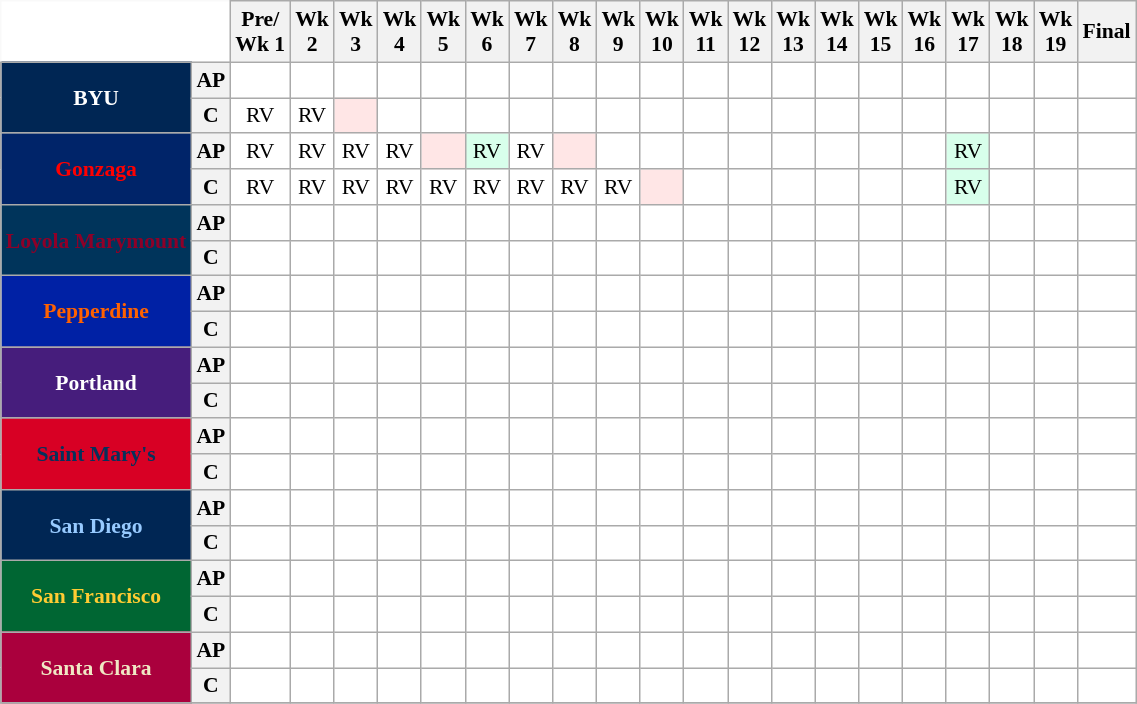<table class="wikitable" style="white-space:nowrap;font-size:90%;">
<tr>
<th colspan=2 style="background:white; border-top-style:hidden; border-left-style:hidden;"> </th>
<th>Pre/<br>Wk 1</th>
<th>Wk<br>2</th>
<th>Wk<br>3</th>
<th>Wk<br>4</th>
<th>Wk<br>5</th>
<th>Wk<br>6</th>
<th>Wk<br>7</th>
<th>Wk<br>8</th>
<th>Wk<br>9</th>
<th>Wk<br>10</th>
<th>Wk<br>11</th>
<th>Wk<br>12</th>
<th>Wk<br>13</th>
<th>Wk<br>14</th>
<th>Wk<br>15</th>
<th>Wk<br>16</th>
<th>Wk<br>17</th>
<th>Wk<br>18</th>
<th>Wk<br>19</th>
<th>Final</th>
</tr>
<tr style="text-align:center;">
<th rowspan=2 style="background:#002654; color:white;">BYU</th>
<th>AP</th>
<td style="background:#FFF;"></td>
<td style="background:#FFF;"></td>
<td style="background:#FFF;"></td>
<td style="background:#FFF;"></td>
<td style="background:#FFF;"></td>
<td style="background:#FFF;"></td>
<td style="background:#FFF;"></td>
<td style="background:#FFF;"></td>
<td style="background:#FFF;"></td>
<td style="background:#FFF;"></td>
<td style="background:#FFF;"></td>
<td style="background:#FFF;"></td>
<td style="background:#FFF;"></td>
<td style="background:#FFF;"></td>
<td style="background:#FFF;"></td>
<td style="background:#FFF;"></td>
<td style="background:#FFF;"></td>
<td style="background:#FFF;"></td>
<td style="background:#FFF;"></td>
<td style="background:#FFF;"></td>
</tr>
<tr style="text-align:center;">
<th>C</th>
<td style="background:#FFF;">RV</td>
<td style="background:#FFF;">RV</td>
<td style="background:#FFE6E6;"></td>
<td style="background:#FFF;"></td>
<td style="background:#FFF;"></td>
<td style="background:#FFF;"></td>
<td style="background:#FFF;"></td>
<td style="background:#FFF;"></td>
<td style="background:#FFF;"></td>
<td style="background:#FFF;"></td>
<td style="background:#FFF;"></td>
<td style="background:#FFF;"></td>
<td style="background:#FFF;"></td>
<td style="background:#FFF;"></td>
<td style="background:#FFF;"></td>
<td style="background:#FFF;"></td>
<td style="background:#FFF;"></td>
<td style="background:#FFF;"></td>
<td style="background:#FFF;"></td>
<td style="background:#FFF;"></td>
</tr>
<tr style="text-align:center;">
<th rowspan=2 style="background:#002469; color:red;">Gonzaga</th>
<th>AP</th>
<td style="background:#FFF;">RV</td>
<td style="background:#FFF;">RV</td>
<td style="background:#FFF;">RV</td>
<td style="background:#FFF;">RV</td>
<td style="background:#FFE6E6;"></td>
<td style="background:#D8FFEB;">RV</td>
<td style="background:#FFF;">RV</td>
<td style="background:#FFE6E6;"></td>
<td style="background:#FFF;"></td>
<td style="background:#FFF;"></td>
<td style="background:#FFF;"></td>
<td style="background:#FFF;"></td>
<td style="background:#FFF;"></td>
<td style="background:#FFF;"></td>
<td style="background:#FFF;"></td>
<td style="background:#FFF;"></td>
<td style="background:#D8FFEB;">RV</td>
<td style="background:#FFF;"></td>
<td style="background:#FFF;"></td>
<td style="background:#FFF;"></td>
</tr>
<tr style="text-align:center;">
<th>C</th>
<td style="background:#FFF;">RV</td>
<td style="background:#FFF;">RV</td>
<td style="background:#FFF;">RV</td>
<td style="background:#FFF;">RV</td>
<td style="background:#FFF;">RV</td>
<td style="background:#FFF;">RV</td>
<td style="background:#FFF;">RV</td>
<td style="background:#FFF;">RV</td>
<td style="background:#FFF;">RV</td>
<td style="background:#FFE6E6;"></td>
<td style="background:#FFF;"></td>
<td style="background:#FFF;"></td>
<td style="background:#FFF;"></td>
<td style="background:#FFF;"></td>
<td style="background:#FFF;"></td>
<td style="background:#FFF;"></td>
<td style="background:#D8FFEB;">RV</td>
<td style="background:#FFF;"></td>
<td style="background:#FFF;"></td>
<td style="background:#FFF;"></td>
</tr>
<tr style="text-align:center;">
<th rowspan=2 style="background:#00345B; color:#8E0028;">Loyola Marymount</th>
<th>AP</th>
<td style="background:#FFF;"></td>
<td style="background:#FFF;"></td>
<td style="background:#FFF;"></td>
<td style="background:#FFF;"></td>
<td style="background:#FFF;"></td>
<td style="background:#FFF;"></td>
<td style="background:#FFF;"></td>
<td style="background:#FFF;"></td>
<td style="background:#FFF;"></td>
<td style="background:#FFF;"></td>
<td style="background:#FFF;"></td>
<td style="background:#FFF;"></td>
<td style="background:#FFF;"></td>
<td style="background:#FFF;"></td>
<td style="background:#FFF;"></td>
<td style="background:#FFF;"></td>
<td style="background:#FFF;"></td>
<td style="background:#FFF;"></td>
<td style="background:#FFF;"></td>
<td style="background:#FFF;"></td>
</tr>
<tr style="text-align:center;">
<th>C</th>
<td style="background:#FFF;"></td>
<td style="background:#FFF;"></td>
<td style="background:#FFF;"></td>
<td style="background:#FFF;"></td>
<td style="background:#FFF;"></td>
<td style="background:#FFF;"></td>
<td style="background:#FFF;"></td>
<td style="background:#FFF;"></td>
<td style="background:#FFF;"></td>
<td style="background:#FFF;"></td>
<td style="background:#FFF;"></td>
<td style="background:#FFF;"></td>
<td style="background:#FFF;"></td>
<td style="background:#FFF;"></td>
<td style="background:#FFF;"></td>
<td style="background:#FFF;"></td>
<td style="background:#FFF;"></td>
<td style="background:#FFF;"></td>
<td style="background:#FFF;"></td>
<td style="background:#FFF;"></td>
</tr>
<tr style="text-align:center;">
<th rowspan=2 style="background:#0021A5; color:#FF6200;">Pepperdine</th>
<th>AP</th>
<td style="background:#FFF;"></td>
<td style="background:#FFF;"></td>
<td style="background:#FFF;"></td>
<td style="background:#FFF;"></td>
<td style="background:#FFF;"></td>
<td style="background:#FFF;"></td>
<td style="background:#FFF;"></td>
<td style="background:#FFF;"></td>
<td style="background:#FFF;"></td>
<td style="background:#FFF;"></td>
<td style="background:#FFF;"></td>
<td style="background:#FFF;"></td>
<td style="background:#FFF;"></td>
<td style="background:#FFF;"></td>
<td style="background:#FFF;"></td>
<td style="background:#FFF;"></td>
<td style="background:#FFF;"></td>
<td style="background:#FFF;"></td>
<td style="background:#FFF;"></td>
<td style="background:#FFF;"></td>
</tr>
<tr style="text-align:center;">
<th>C</th>
<td style="background:#FFF;"></td>
<td style="background:#FFF;"></td>
<td style="background:#FFF;"></td>
<td style="background:#FFF;"></td>
<td style="background:#FFF;"></td>
<td style="background:#FFF;"></td>
<td style="background:#FFF;"></td>
<td style="background:#FFF;"></td>
<td style="background:#FFF;"></td>
<td style="background:#FFF;"></td>
<td style="background:#FFF;"></td>
<td style="background:#FFF;"></td>
<td style="background:#FFF;"></td>
<td style="background:#FFF;"></td>
<td style="background:#FFF;"></td>
<td style="background:#FFF;"></td>
<td style="background:#FFF;"></td>
<td style="background:#FFF;"></td>
<td style="background:#FFF;"></td>
<td style="background:#FFF;"></td>
</tr>
<tr style="text-align:center;">
<th rowspan=2 style="background:#461D7C; color:white;">Portland</th>
<th>AP</th>
<td style="background:#FFF;"></td>
<td style="background:#FFF;"></td>
<td style="background:#FFF;"></td>
<td style="background:#FFF;"></td>
<td style="background:#FFF;"></td>
<td style="background:#FFF;"></td>
<td style="background:#FFF;"></td>
<td style="background:#FFF;"></td>
<td style="background:#FFF;"></td>
<td style="background:#FFF;"></td>
<td style="background:#FFF;"></td>
<td style="background:#FFF;"></td>
<td style="background:#FFF;"></td>
<td style="background:#FFF;"></td>
<td style="background:#FFF;"></td>
<td style="background:#FFF;"></td>
<td style="background:#FFF;"></td>
<td style="background:#FFF;"></td>
<td style="background:#FFF;"></td>
<td style="background:#FFF;"></td>
</tr>
<tr style="text-align:center;">
<th>C</th>
<td style="background:#FFF;"></td>
<td style="background:#FFF;"></td>
<td style="background:#FFF;"></td>
<td style="background:#FFF;"></td>
<td style="background:#FFF;"></td>
<td style="background:#FFF;"></td>
<td style="background:#FFF;"></td>
<td style="background:#FFF;"></td>
<td style="background:#FFF;"></td>
<td style="background:#FFF;"></td>
<td style="background:#FFF;"></td>
<td style="background:#FFF;"></td>
<td style="background:#FFF;"></td>
<td style="background:#FFF;"></td>
<td style="background:#FFF;"></td>
<td style="background:#FFF;"></td>
<td style="background:#FFF;"></td>
<td style="background:#FFF;"></td>
<td style="background:#FFF;"></td>
<td style="background:#FFF;"></td>
</tr>
<tr style="text-align:center;">
<th rowspan=2 style="background:#D80024; color:#06315B;">Saint Mary's</th>
<th>AP</th>
<td style="background:#FFF;"></td>
<td style="background:#FFF;"></td>
<td style="background:#FFF;"></td>
<td style="background:#FFF;"></td>
<td style="background:#FFF;"></td>
<td style="background:#FFF;"></td>
<td style="background:#FFF;"></td>
<td style="background:#FFF;"></td>
<td style="background:#FFF;"></td>
<td style="background:#FFF;"></td>
<td style="background:#FFF;"></td>
<td style="background:#FFF;"></td>
<td style="background:#FFF;"></td>
<td style="background:#FFF;"></td>
<td style="background:#FFF;"></td>
<td style="background:#FFF;"></td>
<td style="background:#FFF;"></td>
<td style="background:#FFF;"></td>
<td style="background:#FFF;"></td>
<td style="background:#FFF;"></td>
</tr>
<tr style="text-align:center;">
<th>C</th>
<td style="background:#FFF;"></td>
<td style="background:#FFF;"></td>
<td style="background:#FFF;"></td>
<td style="background:#FFF;"></td>
<td style="background:#FFF;"></td>
<td style="background:#FFF;"></td>
<td style="background:#FFF;"></td>
<td style="background:#FFF;"></td>
<td style="background:#FFF;"></td>
<td style="background:#FFF;"></td>
<td style="background:#FFF;"></td>
<td style="background:#FFF;"></td>
<td style="background:#FFF;"></td>
<td style="background:#FFF;"></td>
<td style="background:#FFF;"></td>
<td style="background:#FFF;"></td>
<td style="background:#FFF;"></td>
<td style="background:#FFF;"></td>
<td style="background:#FFF;"></td>
<td style="background:#FFF;"></td>
</tr>
<tr style="text-align:center;">
<th rowspan=2 style="background:#002654; color:#97CAFF;">San Diego</th>
<th>AP</th>
<td style="background:#FFF;"></td>
<td style="background:#FFF;"></td>
<td style="background:#FFF;"></td>
<td style="background:#FFF;"></td>
<td style="background:#FFF;"></td>
<td style="background:#FFF;"></td>
<td style="background:#FFF;"></td>
<td style="background:#FFF;"></td>
<td style="background:#FFF;"></td>
<td style="background:#FFF;"></td>
<td style="background:#FFF;"></td>
<td style="background:#FFF;"></td>
<td style="background:#FFF;"></td>
<td style="background:#FFF;"></td>
<td style="background:#FFF;"></td>
<td style="background:#FFF;"></td>
<td style="background:#FFF;"></td>
<td style="background:#FFF;"></td>
<td style="background:#FFF;"></td>
<td style="background:#FFF;"></td>
</tr>
<tr style="text-align:center;">
<th>C</th>
<td style="background:#FFF;"></td>
<td style="background:#FFF;"></td>
<td style="background:#FFF;"></td>
<td style="background:#FFF;"></td>
<td style="background:#FFF;"></td>
<td style="background:#FFF;"></td>
<td style="background:#FFF;"></td>
<td style="background:#FFF;"></td>
<td style="background:#FFF;"></td>
<td style="background:#FFF;"></td>
<td style="background:#FFF;"></td>
<td style="background:#FFF;"></td>
<td style="background:#FFF;"></td>
<td style="background:#FFF;"></td>
<td style="background:#FFF;"></td>
<td style="background:#FFF;"></td>
<td style="background:#FFF;"></td>
<td style="background:#FFF;"></td>
<td style="background:#FFF;"></td>
<td style="background:#FFF;"></td>
</tr>
<tr style="text-align:center;">
<th rowspan=2 style="background:#006633; color:#FFCC33;">San Francisco</th>
<th>AP</th>
<td style="background:#FFF;"></td>
<td style="background:#FFF;"></td>
<td style="background:#FFF;"></td>
<td style="background:#FFF;"></td>
<td style="background:#FFF;"></td>
<td style="background:#FFF;"></td>
<td style="background:#FFF;"></td>
<td style="background:#FFF;"></td>
<td style="background:#FFF;"></td>
<td style="background:#FFF;"></td>
<td style="background:#FFF;"></td>
<td style="background:#FFF;"></td>
<td style="background:#FFF;"></td>
<td style="background:#FFF;"></td>
<td style="background:#FFF;"></td>
<td style="background:#FFF;"></td>
<td style="background:#FFF;"></td>
<td style="background:#FFF;"></td>
<td style="background:#FFF;"></td>
<td style="background:#FFF;"></td>
</tr>
<tr style="text-align:center;">
<th>C</th>
<td style="background:#FFF;"></td>
<td style="background:#FFF;"></td>
<td style="background:#FFF;"></td>
<td style="background:#FFF;"></td>
<td style="background:#FFF;"></td>
<td style="background:#FFF;"></td>
<td style="background:#FFF;"></td>
<td style="background:#FFF;"></td>
<td style="background:#FFF;"></td>
<td style="background:#FFF;"></td>
<td style="background:#FFF;"></td>
<td style="background:#FFF;"></td>
<td style="background:#FFF;"></td>
<td style="background:#FFF;"></td>
<td style="background:#FFF;"></td>
<td style="background:#FFF;"></td>
<td style="background:#FFF;"></td>
<td style="background:#FFF;"></td>
<td style="background:#FFF;"></td>
<td style="background:#FFF;"></td>
</tr>
<tr style="text-align:center;">
<th rowspan=2 style="background:#AA003D; color:#F0E8C4;">Santa Clara</th>
<th>AP</th>
<td style="background:#FFF;"></td>
<td style="background:#FFF;"></td>
<td style="background:#FFF;"></td>
<td style="background:#FFF;"></td>
<td style="background:#FFF;"></td>
<td style="background:#FFF;"></td>
<td style="background:#FFF;"></td>
<td style="background:#FFF;"></td>
<td style="background:#FFF;"></td>
<td style="background:#FFF;"></td>
<td style="background:#FFF;"></td>
<td style="background:#FFF;"></td>
<td style="background:#FFF;"></td>
<td style="background:#FFF;"></td>
<td style="background:#FFF;"></td>
<td style="background:#FFF;"></td>
<td style="background:#FFF;"></td>
<td style="background:#FFF;"></td>
<td style="background:#FFF;"></td>
<td style="background:#FFF;"></td>
</tr>
<tr style="text-align:center;">
<th>C</th>
<td style="background:#FFF;"></td>
<td style="background:#FFF;"></td>
<td style="background:#FFF;"></td>
<td style="background:#FFF;"></td>
<td style="background:#FFF;"></td>
<td style="background:#FFF;"></td>
<td style="background:#FFF;"></td>
<td style="background:#FFF;"></td>
<td style="background:#FFF;"></td>
<td style="background:#FFF;"></td>
<td style="background:#FFF;"></td>
<td style="background:#FFF;"></td>
<td style="background:#FFF;"></td>
<td style="background:#FFF;"></td>
<td style="background:#FFF;"></td>
<td style="background:#FFF;"></td>
<td style="background:#FFF;"></td>
<td style="background:#FFF;"></td>
<td style="background:#FFF;"></td>
<td style="background:#FFF;"></td>
</tr>
<tr>
</tr>
</table>
